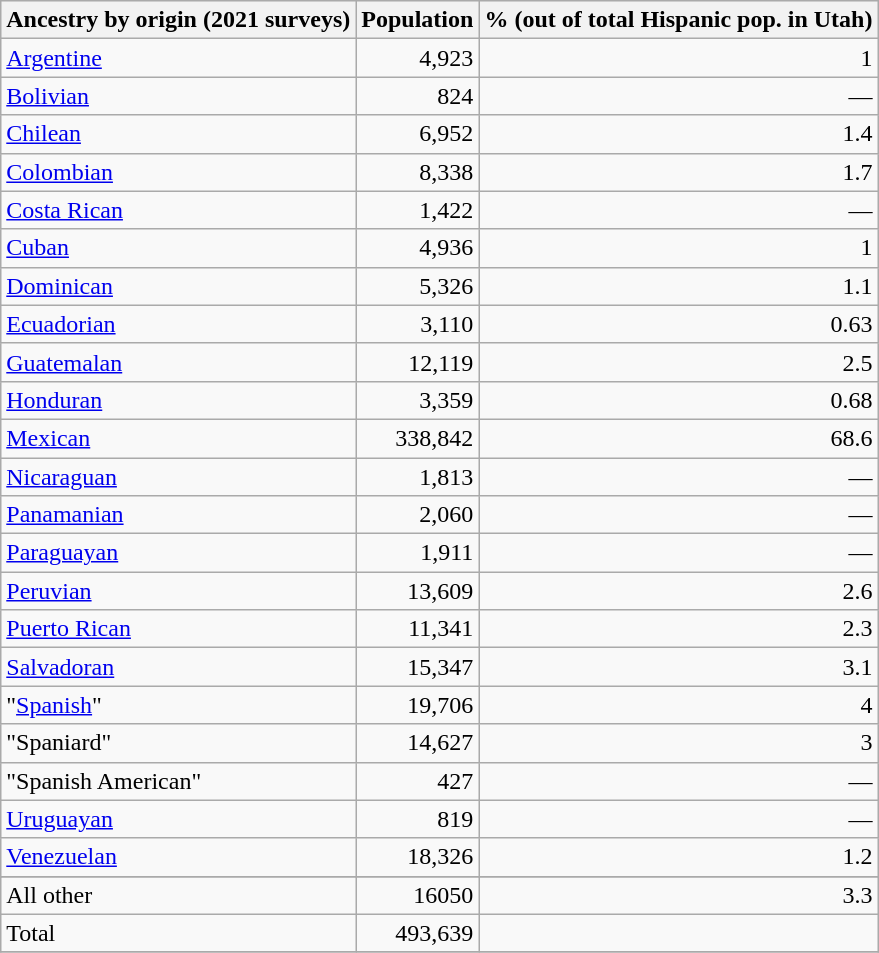<table class="wikitable sortable" style>
<tr style="background:#efefef;">
<th>Ancestry by origin (2021 surveys)</th>
<th>Population</th>
<th>% (out of total Hispanic pop. in Utah)</th>
</tr>
<tr>
<td><a href='#'>Argentine</a></td>
<td style="text-align:right;">4,923</td>
<td style="text-align:right;">1</td>
</tr>
<tr>
<td><a href='#'>Bolivian</a></td>
<td style="text-align:right;">824</td>
<td style="text-align:right;">—</td>
</tr>
<tr>
<td><a href='#'>Chilean</a></td>
<td style="text-align:right;">6,952</td>
<td style="text-align:right;">1.4</td>
</tr>
<tr>
<td><a href='#'>Colombian</a></td>
<td style="text-align:right;">8,338</td>
<td style="text-align:right;">1.7</td>
</tr>
<tr>
<td><a href='#'>Costa Rican</a></td>
<td style="text-align:right;">1,422</td>
<td style="text-align:right;">—</td>
</tr>
<tr>
<td><a href='#'>Cuban</a></td>
<td style="text-align:right;">4,936</td>
<td style="text-align:right;">1</td>
</tr>
<tr>
<td><a href='#'>Dominican</a></td>
<td style="text-align:right;">5,326</td>
<td style="text-align:right;">1.1</td>
</tr>
<tr>
<td><a href='#'>Ecuadorian</a></td>
<td style="text-align:right;">3,110</td>
<td style="text-align:right;">0.63</td>
</tr>
<tr>
<td><a href='#'>Guatemalan</a></td>
<td style="text-align:right;">12,119</td>
<td style="text-align:right;">2.5</td>
</tr>
<tr>
<td><a href='#'>Honduran</a></td>
<td style="text-align:right;">3,359</td>
<td style="text-align:right;">0.68</td>
</tr>
<tr>
<td><a href='#'>Mexican</a></td>
<td style="text-align:right;">338,842</td>
<td style="text-align:right;">68.6</td>
</tr>
<tr>
<td><a href='#'>Nicaraguan</a></td>
<td style="text-align:right;">1,813</td>
<td style="text-align:right;">—</td>
</tr>
<tr>
<td><a href='#'>Panamanian</a></td>
<td style="text-align:right;">2,060</td>
<td style="text-align:right;">—</td>
</tr>
<tr>
<td><a href='#'>Paraguayan</a></td>
<td style="text-align:right;">1,911</td>
<td style="text-align:right;">—</td>
</tr>
<tr>
<td><a href='#'>Peruvian</a></td>
<td style="text-align:right;">13,609</td>
<td style="text-align:right;">2.6</td>
</tr>
<tr>
<td><a href='#'>Puerto Rican</a></td>
<td style="text-align:right;">11,341</td>
<td style="text-align:right;">2.3</td>
</tr>
<tr>
<td><a href='#'>Salvadoran</a></td>
<td style="text-align:right;">15,347</td>
<td style="text-align:right;">3.1</td>
</tr>
<tr>
<td>"<a href='#'>Spanish</a>"</td>
<td style="text-align:right;">19,706</td>
<td style="text-align:right;">4</td>
</tr>
<tr>
<td>"Spaniard"</td>
<td style="text-align:right;">14,627</td>
<td style="text-align:right;">3</td>
</tr>
<tr>
<td>"Spanish American"</td>
<td style="text-align:right;">427</td>
<td style="text-align:right;">—</td>
</tr>
<tr>
<td><a href='#'>Uruguayan</a></td>
<td style="text-align:right;">819</td>
<td style="text-align:right;">—</td>
</tr>
<tr>
<td><a href='#'>Venezuelan</a></td>
<td style="text-align:right;">18,326</td>
<td style="text-align:right;">1.2</td>
</tr>
<tr>
</tr>
<tr class="sortbottom">
<td>All other</td>
<td style="text-align:right;">16050</td>
<td style="text-align:right;">3.3</td>
</tr>
<tr class="sortbottom">
<td>Total</td>
<td style="text-align:right;">493,639</td>
<td style="text-align:right;"></td>
</tr>
<tr>
</tr>
</table>
